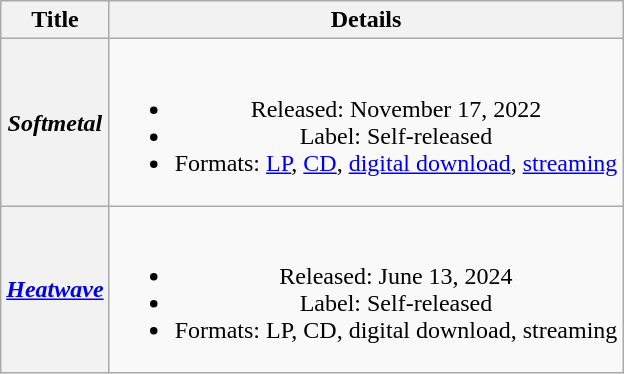<table class="wikitable plainrowheaders" style="text-align:center;">
<tr>
<th scope="col">Title</th>
<th scope="col">Details</th>
</tr>
<tr>
<th scope="row"><em>Softmetal</em></th>
<td><br><ul><li>Released: November 17, 2022</li><li>Label: Self-released</li><li>Formats:  <a href='#'>LP</a>, <a href='#'>CD</a>, <a href='#'>digital download</a>, <a href='#'>streaming</a></li></ul></td>
</tr>
<tr>
<th scope="row"><em><a href='#'>Heatwave</a></em></th>
<td><br><ul><li>Released: June 13, 2024</li><li>Label: Self-released</li><li>Formats: LP, CD, digital download, streaming</li></ul></td>
</tr>
</table>
